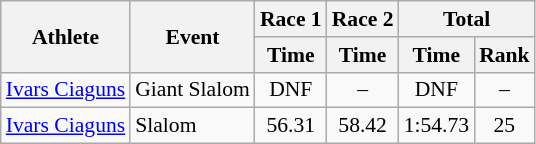<table class="wikitable" style="font-size:90%">
<tr>
<th rowspan="2">Athlete</th>
<th rowspan="2">Event</th>
<th>Race 1</th>
<th>Race 2</th>
<th colspan="2">Total</th>
</tr>
<tr>
<th>Time</th>
<th>Time</th>
<th>Time</th>
<th>Rank</th>
</tr>
<tr>
<td><a href='#'>Ivars Ciaguns</a></td>
<td>Giant Slalom</td>
<td align="center">DNF</td>
<td align="center">–</td>
<td align="center">DNF</td>
<td align="center">–</td>
</tr>
<tr>
<td><a href='#'>Ivars Ciaguns</a></td>
<td>Slalom</td>
<td align="center">56.31</td>
<td align="center">58.42</td>
<td align="center">1:54.73</td>
<td align="center">25</td>
</tr>
</table>
